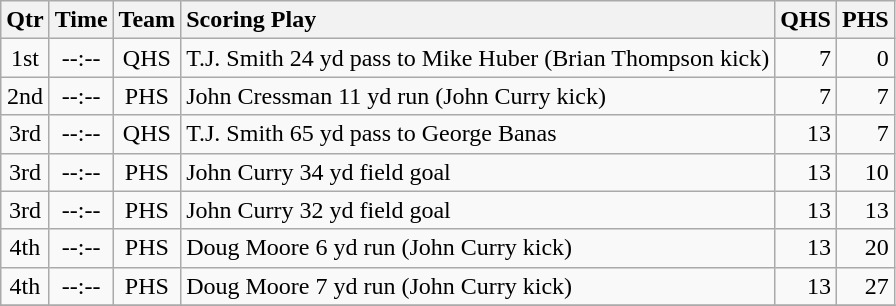<table class="wikitable">
<tr>
<th style="text-align: center;">Qtr</th>
<th style="text-align: center;">Time</th>
<th style="text-align: center;">Team</th>
<th style="text-align: left;">Scoring Play</th>
<th style="text-align: right;">QHS</th>
<th style="text-align: right;">PHS</th>
</tr>
<tr>
<td style="text-align: center;">1st</td>
<td style="text-align: center;">--:--</td>
<td style="text-align: center;">QHS</td>
<td style="text-align: left;">T.J. Smith 24 yd pass to Mike Huber (Brian Thompson kick)</td>
<td style="text-align: right;">7</td>
<td style="text-align: right;">0</td>
</tr>
<tr>
<td style="text-align: center;">2nd</td>
<td style="text-align: center;">--:--</td>
<td style="text-align: center;">PHS</td>
<td style="text-align: left;">John Cressman 11 yd run (John Curry kick)</td>
<td style="text-align: right;">7</td>
<td style="text-align: right;">7</td>
</tr>
<tr>
<td style="text-align: center;">3rd</td>
<td style="text-align: center;">--:--</td>
<td style="text-align: center;">QHS</td>
<td style="text-align: left;">T.J. Smith 65 yd pass to George Banas</td>
<td style="text-align: right;">13</td>
<td style="text-align: right;">7</td>
</tr>
<tr>
<td style="text-align: center;">3rd</td>
<td style="text-align: center;">--:--</td>
<td style="text-align: center;">PHS</td>
<td style="text-align: left;">John Curry 34 yd field goal</td>
<td style="text-align: right;">13</td>
<td style="text-align: right;">10</td>
</tr>
<tr>
<td style="text-align: center;">3rd</td>
<td style="text-align: center;">--:--</td>
<td style="text-align: center;">PHS</td>
<td style="text-align: left;">John Curry 32 yd field goal</td>
<td style="text-align: right;">13</td>
<td style="text-align: right;">13</td>
</tr>
<tr>
<td style="text-align: center;">4th</td>
<td style="text-align: center;">--:--</td>
<td style="text-align: center;">PHS</td>
<td style="text-align: left;">Doug Moore 6 yd run (John Curry kick)</td>
<td style="text-align: right;">13</td>
<td style="text-align: right;">20</td>
</tr>
<tr>
<td style="text-align: center;">4th</td>
<td style="text-align: center;">--:--</td>
<td style="text-align: center;">PHS</td>
<td style="text-align: left;">Doug Moore 7 yd run (John Curry kick)</td>
<td style="text-align: right;">13</td>
<td style="text-align: right;">27</td>
</tr>
<tr>
</tr>
</table>
